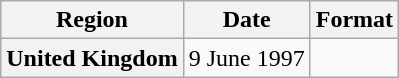<table class="wikitable plainrowheaders">
<tr>
<th scope="col">Region</th>
<th scope="col">Date</th>
<th scope="col">Format</th>
</tr>
<tr>
<th scope="row">United Kingdom</th>
<td>9 June 1997</td>
<td></td>
</tr>
</table>
